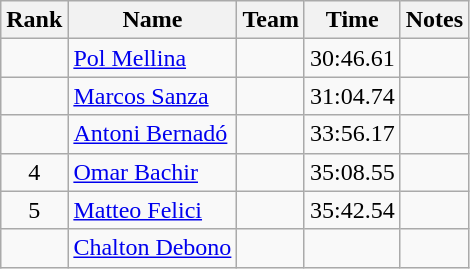<table class="wikitable sortable" style="text-align:center">
<tr>
<th>Rank</th>
<th>Name</th>
<th>Team</th>
<th>Time</th>
<th>Notes</th>
</tr>
<tr>
<td></td>
<td align="left"><a href='#'>Pol Mellina</a></td>
<td align=left></td>
<td>30:46.61</td>
<td></td>
</tr>
<tr>
<td></td>
<td align="left"><a href='#'>Marcos Sanza</a></td>
<td align=left></td>
<td>31:04.74</td>
<td></td>
</tr>
<tr>
<td></td>
<td align="left"><a href='#'>Antoni Bernadó</a></td>
<td align=left></td>
<td>33:56.17</td>
<td></td>
</tr>
<tr>
<td>4</td>
<td align="left"><a href='#'>Omar Bachir</a></td>
<td align=left></td>
<td>35:08.55</td>
<td></td>
</tr>
<tr>
<td>5</td>
<td align="left"><a href='#'>Matteo Felici</a></td>
<td align=left></td>
<td>35:42.54</td>
<td></td>
</tr>
<tr>
<td></td>
<td align="left"><a href='#'>Chalton Debono</a></td>
<td align=left></td>
<td></td>
<td></td>
</tr>
</table>
